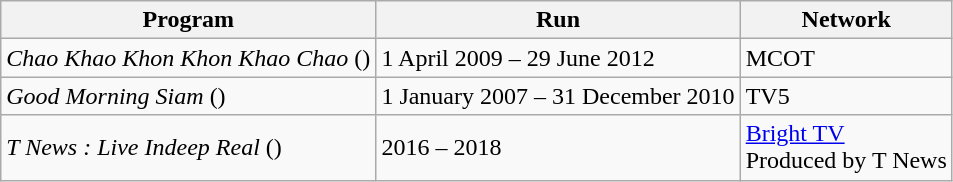<table class="wikitable">
<tr>
<th>Program</th>
<th>Run</th>
<th>Network</th>
</tr>
<tr>
<td><em>Chao Khao Khon Khon Khao Chao</em> ()</td>
<td>1 April 2009 – 29 June 2012</td>
<td>MCOT</td>
</tr>
<tr>
<td><em>Good Morning Siam</em> ()</td>
<td>1 January 2007 – 31 December 2010</td>
<td>TV5</td>
</tr>
<tr>
<td><em>T News : Live Indeep Real</em> ()</td>
<td>2016 – 2018</td>
<td><a href='#'>Bright TV</a> <br> Produced by T News</td>
</tr>
</table>
